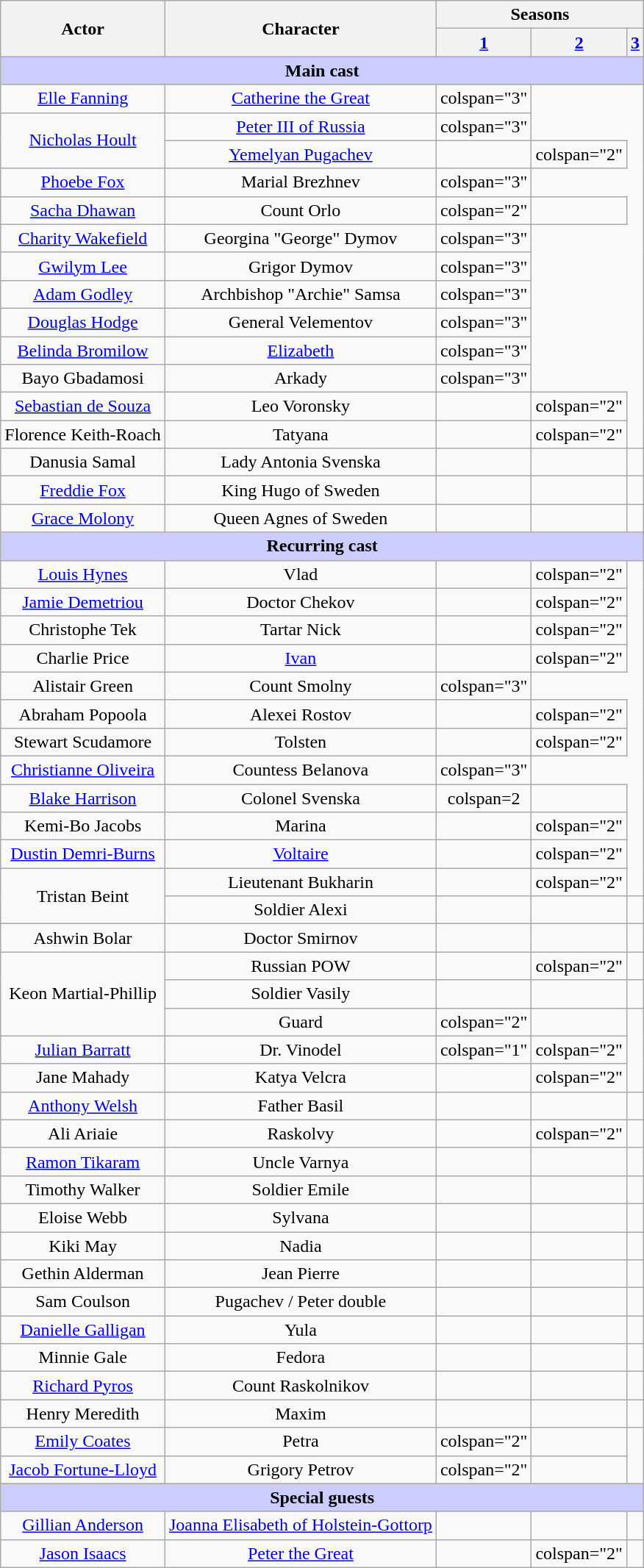<table class="wikitable" style="text-align:center;">
<tr>
<th rowspan="2">Actor</th>
<th rowspan="2">Character</th>
<th colspan="4">Seasons</th>
</tr>
<tr>
<th scope="col"><a href='#'>1</a></th>
<th scope="col"><a href='#'>2</a></th>
<th scope="col"><a href='#'>3</a></th>
</tr>
<tr>
<th colspan="5" style="background-color:#ccccff;">Main cast</th>
</tr>
<tr>
<td><a href='#'>Elle Fanning</a></td>
<td scope="row"><a href='#'>Catherine the Great</a></td>
<td>colspan="3" </td>
</tr>
<tr>
<td rowspan="2"><a href='#'>Nicholas Hoult</a></td>
<td scope="row"><a href='#'>Peter III of Russia</a></td>
<td>colspan="3" </td>
</tr>
<tr>
<td scope="row"><a href='#'>Yemelyan Pugachev</a></td>
<td></td>
<td>colspan="2" </td>
</tr>
<tr>
<td><a href='#'>Phoebe Fox</a></td>
<td scope="row">Marial Brezhnev</td>
<td>colspan="3" </td>
</tr>
<tr>
<td><a href='#'>Sacha Dhawan</a></td>
<td scope="row">Count Orlo</td>
<td>colspan="2" </td>
<td></td>
</tr>
<tr>
<td><a href='#'>Charity Wakefield</a></td>
<td scope="row">Georgina "George" Dymov</td>
<td>colspan="3" </td>
</tr>
<tr>
<td><a href='#'>Gwilym Lee</a></td>
<td scope="row">Grigor Dymov</td>
<td>colspan="3" </td>
</tr>
<tr>
<td><a href='#'>Adam Godley</a></td>
<td scope="row">Archbishop "Archie" Samsa</td>
<td>colspan="3" </td>
</tr>
<tr>
<td><a href='#'>Douglas Hodge</a></td>
<td scope="row">General Velementov</td>
<td>colspan="3" </td>
</tr>
<tr>
<td><a href='#'>Belinda Bromilow</a></td>
<td scope="row"><a href='#'>Elizabeth</a></td>
<td>colspan="3" </td>
</tr>
<tr>
<td>Bayo Gbadamosi</td>
<td scope="row">Arkady</td>
<td>colspan="3" </td>
</tr>
<tr>
<td><a href='#'>Sebastian de Souza</a></td>
<td scope="row">Leo Voronsky</td>
<td></td>
<td>colspan="2" </td>
</tr>
<tr>
<td>Florence Keith-Roach</td>
<td scope="row">Tatyana</td>
<td></td>
<td>colspan="2" </td>
</tr>
<tr>
<td>Danusia Samal</td>
<td scope="row">Lady Antonia Svenska</td>
<td></td>
<td></td>
<td></td>
</tr>
<tr>
<td><a href='#'>Freddie Fox</a></td>
<td scope="row">King Hugo of Sweden</td>
<td></td>
<td></td>
<td></td>
</tr>
<tr>
<td><a href='#'>Grace Molony</a></td>
<td scope="row">Queen Agnes of Sweden</td>
<td></td>
<td></td>
<td></td>
</tr>
<tr>
<th colspan="5" style="background-color:#ccccff;">Recurring cast</th>
</tr>
<tr>
<td><a href='#'>Louis Hynes</a></td>
<td scope="row">Vlad</td>
<td></td>
<td>colspan="2" </td>
</tr>
<tr>
<td><a href='#'>Jamie Demetriou</a></td>
<td scope="row">Doctor Chekov</td>
<td></td>
<td>colspan="2" </td>
</tr>
<tr>
<td>Christophe Tek</td>
<td scope="row">Tartar Nick</td>
<td></td>
<td>colspan="2" </td>
</tr>
<tr>
<td>Charlie Price</td>
<td scope="row"><a href='#'>Ivan</a></td>
<td></td>
<td>colspan="2" </td>
</tr>
<tr>
<td>Alistair Green</td>
<td scope="row">Count Smolny</td>
<td>colspan="3" </td>
</tr>
<tr>
<td>Abraham Popoola</td>
<td scope="row">Alexei Rostov</td>
<td></td>
<td>colspan="2" </td>
</tr>
<tr>
<td>Stewart Scudamore</td>
<td scope="row">Tolsten</td>
<td></td>
<td>colspan="2" </td>
</tr>
<tr>
<td><a href='#'>Christianne Oliveira</a></td>
<td scope="row">Countess Belanova</td>
<td>colspan="3" </td>
</tr>
<tr>
<td><a href='#'>Blake Harrison</a></td>
<td scope="row">Colonel Svenska</td>
<td>colspan=2 </td>
<td></td>
</tr>
<tr>
<td>Kemi-Bo Jacobs</td>
<td scope="row">Marina</td>
<td></td>
<td>colspan="2" </td>
</tr>
<tr>
<td><a href='#'>Dustin Demri-Burns</a></td>
<td scope="row"><a href='#'>Voltaire</a></td>
<td></td>
<td>colspan="2" </td>
</tr>
<tr>
<td rowspan="2">Tristan Beint</td>
<td scope="row">Lieutenant Bukharin</td>
<td></td>
<td>colspan="2" </td>
</tr>
<tr>
<td scope="row">Soldier Alexi</td>
<td></td>
<td></td>
<td></td>
</tr>
<tr>
<td>Ashwin Bolar</td>
<td scope="row">Doctor Smirnov</td>
<td></td>
<td></td>
<td></td>
</tr>
<tr>
<td rowspan="3">Keon Martial-Phillip</td>
<td scope="row">Russian POW</td>
<td></td>
<td>colspan="2" </td>
</tr>
<tr>
<td scope="row">Soldier Vasily</td>
<td></td>
<td></td>
<td></td>
</tr>
<tr>
<td scope="row">Guard</td>
<td>colspan="2" </td>
<td></td>
</tr>
<tr>
<td><a href='#'>Julian Barratt</a></td>
<td scope="row">Dr. Vinodel</td>
<td>colspan="1" </td>
<td>colspan="2" </td>
</tr>
<tr>
<td>Jane Mahady</td>
<td scope="row">Katya Velcra</td>
<td></td>
<td>colspan="2" </td>
</tr>
<tr>
<td><a href='#'>Anthony Welsh</a></td>
<td scope="row">Father Basil</td>
<td></td>
<td></td>
<td></td>
</tr>
<tr>
<td>Ali Ariaie</td>
<td scope="row">Raskolvy</td>
<td></td>
<td>colspan="2" </td>
</tr>
<tr>
<td><a href='#'>Ramon Tikaram</a></td>
<td scope="row">Uncle Varnya</td>
<td></td>
<td></td>
<td></td>
</tr>
<tr>
<td>Timothy Walker</td>
<td scope="row">Soldier Emile</td>
<td></td>
<td></td>
<td></td>
</tr>
<tr>
<td>Eloise Webb</td>
<td scope="row">Sylvana</td>
<td></td>
<td></td>
<td></td>
</tr>
<tr>
<td>Kiki May</td>
<td scope="row">Nadia</td>
<td></td>
<td></td>
<td></td>
</tr>
<tr>
<td>Gethin Alderman</td>
<td scope="row">Jean Pierre</td>
<td></td>
<td></td>
<td></td>
</tr>
<tr>
<td>Sam Coulson</td>
<td scope="row">Pugachev / Peter double</td>
<td></td>
<td></td>
<td></td>
</tr>
<tr>
<td><a href='#'>Danielle Galligan</a></td>
<td scope="row">Yula</td>
<td></td>
<td></td>
<td></td>
</tr>
<tr>
<td>Minnie Gale</td>
<td scope="row">Fedora</td>
<td></td>
<td></td>
<td></td>
</tr>
<tr>
<td><a href='#'>Richard Pyros</a></td>
<td scope="row">Count Raskolnikov</td>
<td></td>
<td></td>
<td></td>
</tr>
<tr>
<td>Henry Meredith</td>
<td scope="row">Maxim</td>
<td></td>
<td></td>
<td></td>
</tr>
<tr>
<td><a href='#'>Emily Coates</a></td>
<td scope="row">Petra</td>
<td>colspan="2" </td>
<td></td>
</tr>
<tr>
<td><a href='#'>Jacob Fortune-Lloyd</a></td>
<td scope="row">Grigory Petrov</td>
<td>colspan="2" </td>
<td></td>
</tr>
<tr>
<th colspan="5" style="background-color:#ccccff;">Special guests</th>
</tr>
<tr>
<td><a href='#'>Gillian Anderson</a></td>
<td scope="row"><a href='#'>Joanna Elisabeth of Holstein-Gottorp</a></td>
<td></td>
<td></td>
<td></td>
</tr>
<tr>
<td><a href='#'>Jason Isaacs</a></td>
<td scope="row"><a href='#'>Peter the Great</a></td>
<td></td>
<td>colspan="2" </td>
</tr>
</table>
